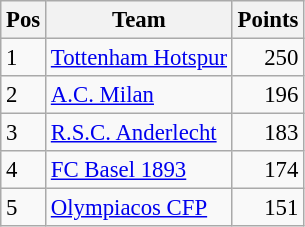<table class="wikitable" style="font-size: 95%;">
<tr>
<th>Pos</th>
<th>Team</th>
<th>Points</th>
</tr>
<tr>
<td>1</td>
<td> <a href='#'>Tottenham Hotspur</a></td>
<td align="right">250</td>
</tr>
<tr>
<td>2</td>
<td> <a href='#'>A.C. Milan</a></td>
<td align="right">196</td>
</tr>
<tr>
<td>3</td>
<td> <a href='#'>R.S.C. Anderlecht</a></td>
<td align="right">183</td>
</tr>
<tr>
<td>4</td>
<td> <a href='#'>FC Basel 1893</a></td>
<td align="right">174</td>
</tr>
<tr>
<td>5</td>
<td> <a href='#'>Olympiacos CFP</a></td>
<td align="right">151</td>
</tr>
</table>
